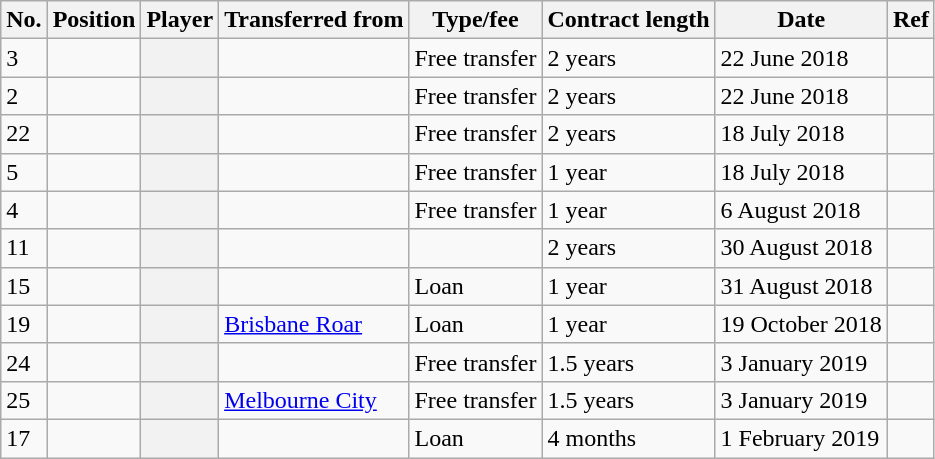<table class="wikitable plainrowheaders sortable" style="text-align:center; text-align:left">
<tr>
<th scope="col">No.</th>
<th scope="col">Position</th>
<th scope="col">Player</th>
<th scope="col">Transferred from</th>
<th scope="col">Type/fee</th>
<th scope="col">Contract length</th>
<th scope="col">Date</th>
<th scope="col" class="unsortable">Ref</th>
</tr>
<tr>
<td>3</td>
<td></td>
<th scope="row"></th>
<td></td>
<td>Free transfer</td>
<td>2 years</td>
<td>22 June 2018</td>
<td></td>
</tr>
<tr>
<td>2</td>
<td></td>
<th scope="row"></th>
<td></td>
<td>Free transfer</td>
<td>2 years</td>
<td>22 June 2018</td>
<td></td>
</tr>
<tr>
<td>22</td>
<td></td>
<th scope="row"></th>
<td></td>
<td>Free transfer</td>
<td>2 years</td>
<td>18 July 2018</td>
<td></td>
</tr>
<tr>
<td>5</td>
<td></td>
<th scope="row"></th>
<td></td>
<td>Free transfer</td>
<td>1 year</td>
<td>18 July 2018</td>
<td></td>
</tr>
<tr>
<td>4</td>
<td></td>
<th scope="row"></th>
<td></td>
<td>Free transfer</td>
<td>1 year</td>
<td>6 August 2018</td>
<td></td>
</tr>
<tr>
<td>11</td>
<td></td>
<th scope="row"></th>
<td></td>
<td></td>
<td>2 years</td>
<td>30 August 2018</td>
<td></td>
</tr>
<tr>
<td>15</td>
<td></td>
<th scope="row"></th>
<td></td>
<td>Loan</td>
<td>1 year</td>
<td>31 August 2018</td>
<td></td>
</tr>
<tr>
<td>19</td>
<td></td>
<th scope="row"></th>
<td><a href='#'>Brisbane Roar</a></td>
<td>Loan</td>
<td>1 year</td>
<td>19 October 2018</td>
<td></td>
</tr>
<tr>
<td>24</td>
<td></td>
<th scope="row"></th>
<td></td>
<td>Free transfer</td>
<td>1.5 years</td>
<td>3 January 2019</td>
<td></td>
</tr>
<tr>
<td>25</td>
<td></td>
<th scope="row"></th>
<td><a href='#'>Melbourne City</a></td>
<td>Free transfer</td>
<td>1.5 years</td>
<td>3 January 2019</td>
<td></td>
</tr>
<tr>
<td>17</td>
<td></td>
<th scope="row"></th>
<td></td>
<td>Loan</td>
<td>4 months</td>
<td>1 February 2019</td>
<td></td>
</tr>
</table>
